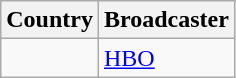<table class="wikitable">
<tr>
<th align=center>Country</th>
<th align=center>Broadcaster</th>
</tr>
<tr>
<td></td>
<td><a href='#'>HBO</a></td>
</tr>
</table>
